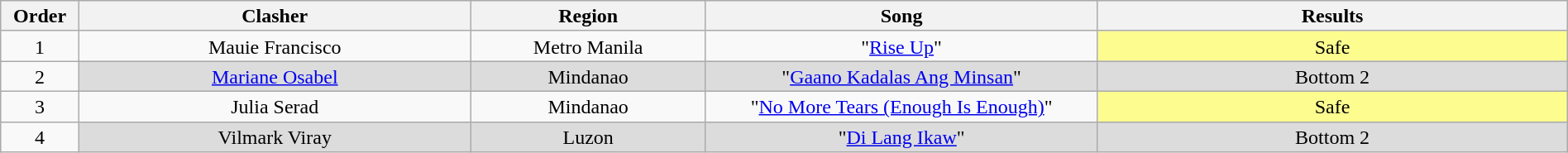<table class="wikitable" style="text-align:center; line-height:17px; width:100%;">
<tr>
<th width="5%">Order</th>
<th width="25%">Clasher</th>
<th>Region</th>
<th width="25%">Song</th>
<th width="30%">Results</th>
</tr>
<tr>
<td>1</td>
<td>Mauie Francisco</td>
<td>Metro Manila</td>
<td>"<a href='#'>Rise Up</a>"</td>
<td style="background:#fdfc8f;">Safe</td>
</tr>
<tr>
<td>2</td>
<td style="background:#DCDCDC;"><a href='#'>Mariane Osabel</a></td>
<td style="background:#DCDCDC;">Mindanao</td>
<td style="background:#DCDCDC;">"<a href='#'>Gaano Kadalas Ang Minsan</a>"</td>
<td style="background:#DCDCDC;">Bottom 2</td>
</tr>
<tr>
<td>3</td>
<td>Julia Serad</td>
<td>Mindanao</td>
<td>"<a href='#'>No More Tears (Enough Is Enough)</a>"</td>
<td style="background:#fdfc8f;">Safe</td>
</tr>
<tr>
<td>4</td>
<td style="background:#DCDCDC;">Vilmark Viray</td>
<td style="background:#DCDCDC;">Luzon</td>
<td style="background:#DCDCDC;">"<a href='#'>Di Lang Ikaw</a>"</td>
<td style="background:#DCDCDC;">Bottom 2</td>
</tr>
</table>
